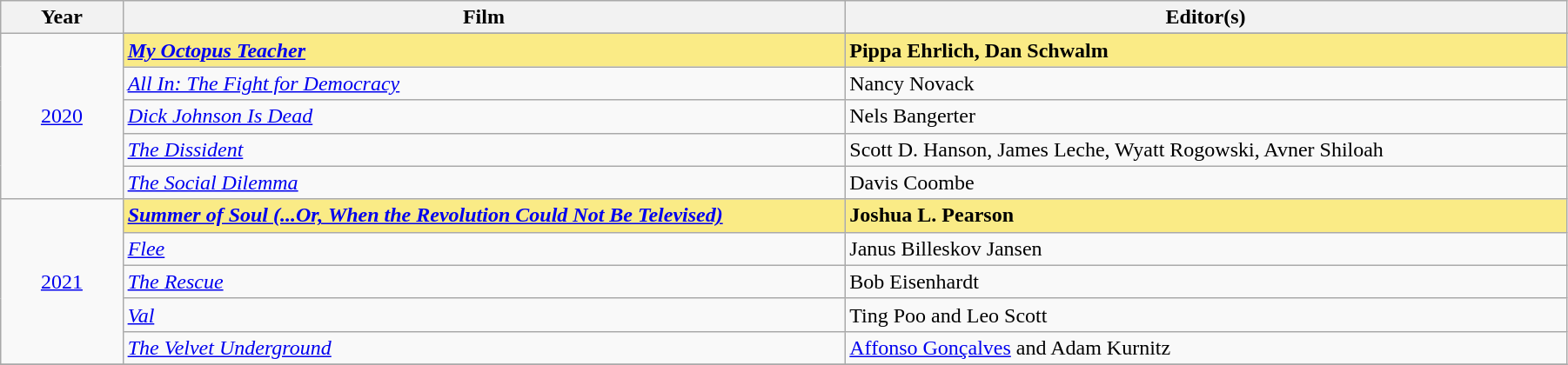<table class="wikitable" width="95%" cellpadding="5">
<tr>
<th width="70"><strong>Year</strong></th>
<th width="450"><strong>Film</strong></th>
<th width="450"><strong>Editor(s)</strong></th>
</tr>
<tr>
<td rowspan=6 style="text-align:center"><a href='#'>2020</a><br></td>
</tr>
<tr style="background:#FAEB86">
<td><strong><em><a href='#'>My Octopus Teacher</a></em></strong></td>
<td><strong>Pippa Ehrlich, Dan Schwalm</strong></td>
</tr>
<tr>
<td><em><a href='#'>All In: The Fight for Democracy</a></em></td>
<td>Nancy Novack</td>
</tr>
<tr>
<td><em><a href='#'>Dick Johnson Is Dead</a></em></td>
<td>Nels Bangerter</td>
</tr>
<tr>
<td><em><a href='#'>The Dissident</a></em></td>
<td>Scott D. Hanson, James Leche, Wyatt Rogowski, Avner Shiloah</td>
</tr>
<tr>
<td><em><a href='#'>The Social Dilemma</a></em></td>
<td>Davis Coombe</td>
</tr>
<tr>
<td rowspan="5" style="text-align:center;"><a href='#'>2021</a><br> </td>
<td style="background:#FAEB86;"><strong><em><a href='#'>Summer of Soul (...Or, When the Revolution Could Not Be Televised)</a></em></strong></td>
<td style="background:#FAEB86;"><strong>Joshua L. Pearson</strong></td>
</tr>
<tr>
<td><em><a href='#'>Flee</a></em></td>
<td>Janus Billeskov Jansen</td>
</tr>
<tr>
<td><em><a href='#'>The Rescue</a></em></td>
<td>Bob Eisenhardt</td>
</tr>
<tr>
<td><em><a href='#'>Val</a></em></td>
<td>Ting Poo and Leo Scott</td>
</tr>
<tr>
<td><em><a href='#'>The Velvet Underground</a></em></td>
<td><a href='#'>Affonso Gonçalves</a> and Adam Kurnitz</td>
</tr>
<tr>
</tr>
</table>
